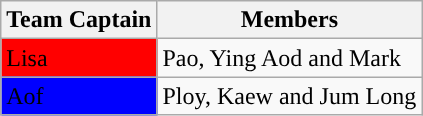<table class="wikitable">
<tr>
<th>Team Captain</th>
<th>Members</th>
</tr>
<tr>
<td style="background:red"><span>Lisa </span></td>
<td>Pao, Ying Aod and Mark</td>
</tr>
<tr>
<td style="background:#0000FF"><span>Aof </span></td>
<td>Ploy, Kaew and Jum Long</td>
</tr>
</table>
